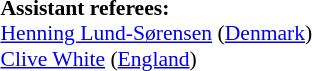<table width=50% style="font-size: 90%">
<tr>
<td><br><strong>Assistant referees:</strong>
<br><a href='#'>Henning Lund-Sørensen</a> (<a href='#'>Denmark</a>)
<br><a href='#'>Clive White</a> (<a href='#'>England</a>)</td>
</tr>
</table>
